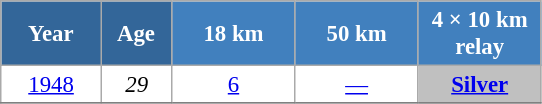<table class="wikitable" style="font-size:95%; text-align:center; border:grey solid 1px; border-collapse:collapse; background:#ffffff;">
<tr>
<th style="background-color:#369; color:white; width:60px;"> Year </th>
<th style="background-color:#369; color:white; width:40px;"> Age </th>
<th style="background-color:#4180be; color:white; width:75px;"> 18 km </th>
<th style="background-color:#4180be; color:white; width:75px;"> 50 km </th>
<th style="background-color:#4180be; color:white; width:75px;"> 4 × 10 km <br> relay </th>
</tr>
<tr>
<td><a href='#'>1948</a></td>
<td><em>29</em></td>
<td><a href='#'>6</a></td>
<td><a href='#'>—</a></td>
<td style="background:silver;"><a href='#'><strong>Silver</strong></a></td>
</tr>
<tr>
</tr>
</table>
